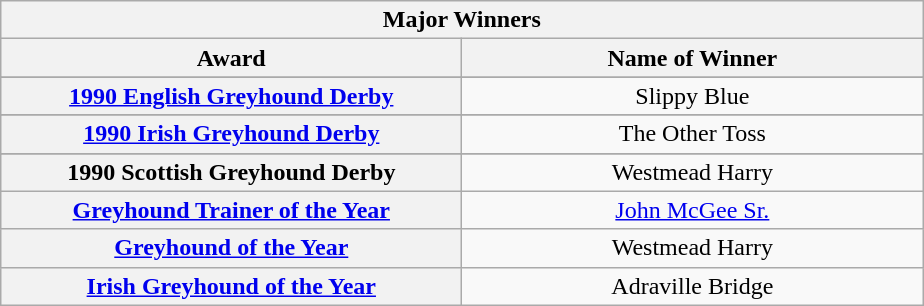<table class="wikitable">
<tr>
<th colspan="2">Major Winners</th>
</tr>
<tr>
<th width=300>Award</th>
<th width=300>Name of Winner</th>
</tr>
<tr>
</tr>
<tr align=center>
<th><a href='#'>1990 English Greyhound Derby</a></th>
<td>Slippy Blue </td>
</tr>
<tr>
</tr>
<tr align=center>
<th><a href='#'>1990 Irish Greyhound Derby</a></th>
<td>The Other Toss </td>
</tr>
<tr>
</tr>
<tr align=center>
<th>1990 Scottish Greyhound Derby</th>
<td>Westmead Harry </td>
</tr>
<tr align=center>
<th><a href='#'>Greyhound Trainer of the Year</a></th>
<td><a href='#'>John McGee Sr.</a></td>
</tr>
<tr align=center>
<th><a href='#'>Greyhound of the Year</a></th>
<td>Westmead Harry</td>
</tr>
<tr align=center>
<th><a href='#'>Irish Greyhound of the Year</a></th>
<td>Adraville Bridge</td>
</tr>
</table>
